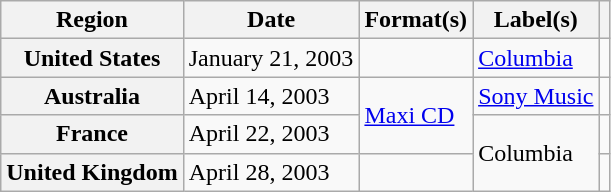<table class="wikitable plainrowheaders">
<tr>
<th scope="col">Region</th>
<th scope="col">Date</th>
<th scope="col">Format(s)</th>
<th scope="col">Label(s)</th>
<th scope="col"></th>
</tr>
<tr>
<th scope="row">United States</th>
<td>January 21, 2003</td>
<td></td>
<td><a href='#'>Columbia</a></td>
<td align="center"></td>
</tr>
<tr>
<th scope="row">Australia</th>
<td>April 14, 2003</td>
<td rowspan="2"><a href='#'>Maxi CD</a></td>
<td><a href='#'>Sony Music</a></td>
<td align="center"></td>
</tr>
<tr>
<th scope="row">France</th>
<td>April 22, 2003</td>
<td rowspan="2">Columbia</td>
<td></td>
</tr>
<tr>
<th scope="row">United Kingdom</th>
<td>April 28, 2003</td>
<td></td>
<td align="center"></td>
</tr>
</table>
